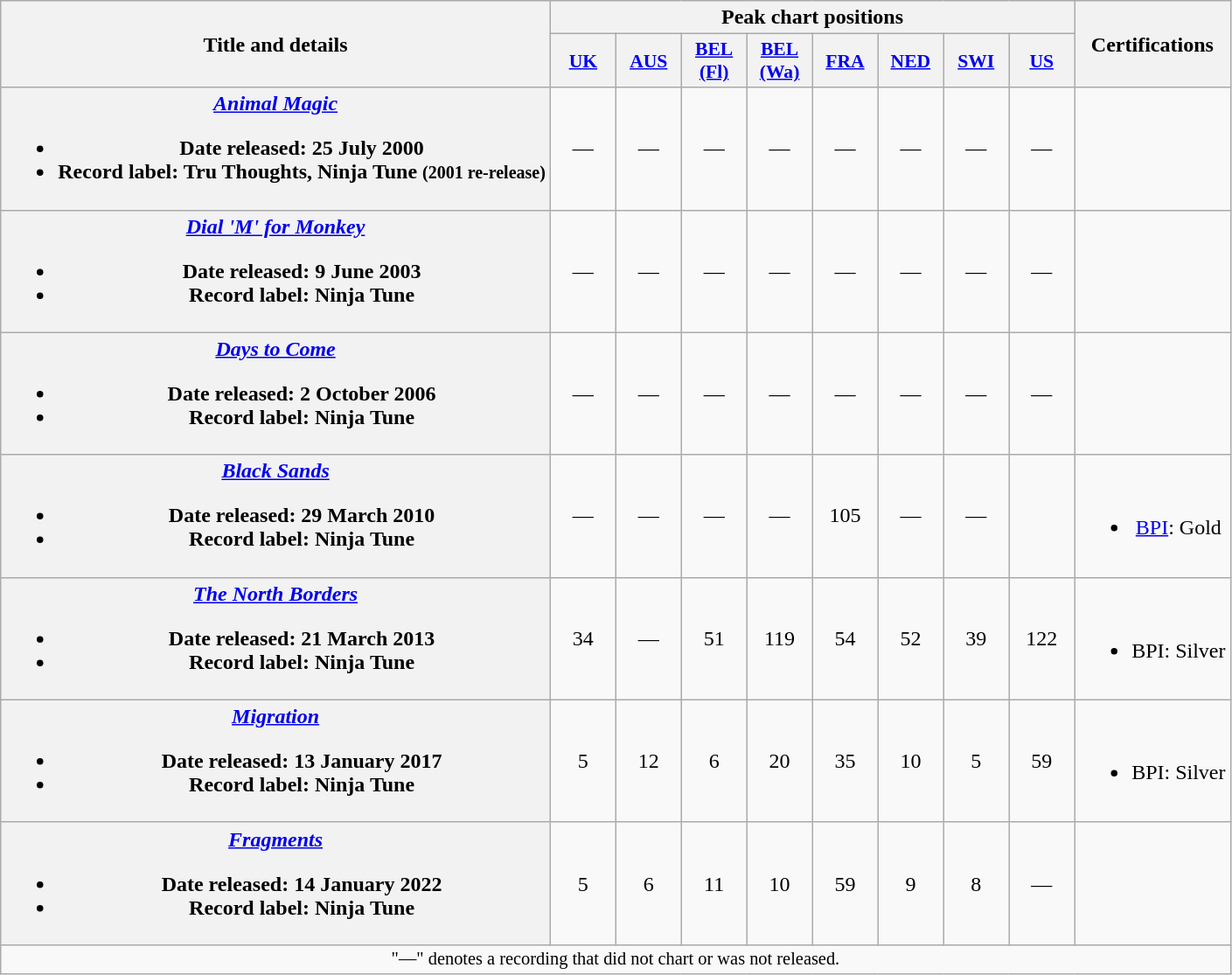<table class="wikitable plainrowheaders" style="text-align:center;">
<tr>
<th scope="col" rowspan="2">Title and details</th>
<th scope="col" colspan="8">Peak chart positions</th>
<th scope="col" rowspan="2">Certifications</th>
</tr>
<tr>
<th scope="col" style="width:3em;font-size:90%;"><a href='#'>UK</a><br></th>
<th scope="col" style="width:3em;font-size:90%;"><a href='#'>AUS</a><br></th>
<th scope="col" style="width:3em;font-size:90%;"><a href='#'>BEL (Fl)</a><br></th>
<th scope="col" style="width:3em;font-size:90%;"><a href='#'>BEL (Wa)</a><br></th>
<th scope="col" style="width:3em;font-size:90%;"><a href='#'>FRA</a><br></th>
<th scope="col" style="width:3em;font-size:90%;"><a href='#'>NED</a><br></th>
<th scope="col" style="width:3em;font-size:90%;"><a href='#'>SWI</a><br></th>
<th scope="col" style="width:3em;font-size:90%;"><a href='#'>US</a><br></th>
</tr>
<tr>
<th scope="row"><em><a href='#'>Animal Magic</a></em><br><ul><li>Date released: 25 July 2000</li><li>Record label: Tru Thoughts, Ninja Tune <small>(2001 re-release)</small></li></ul></th>
<td style="text-align:center;">—</td>
<td style="text-align:center;">—</td>
<td style="text-align:center;">—</td>
<td style="text-align:center;">—</td>
<td style="text-align:center;">—</td>
<td style="text-align:center;">—</td>
<td style="text-align:center;">—</td>
<td style="text-align:center;">—</td>
<td></td>
</tr>
<tr>
<th scope="row"><em><a href='#'>Dial 'M' for Monkey</a></em><br><ul><li>Date released: 9 June 2003</li><li>Record label: Ninja Tune</li></ul></th>
<td style="text-align:center;">—</td>
<td style="text-align:center;">—</td>
<td style="text-align:center;">—</td>
<td style="text-align:center;">—</td>
<td style="text-align:center;">—</td>
<td style="text-align:center;">—</td>
<td style="text-align:center;">—</td>
<td style="text-align:center;">—</td>
<td></td>
</tr>
<tr>
<th scope="row"><em><a href='#'>Days to Come</a></em><br><ul><li>Date released: 2 October 2006</li><li>Record label: Ninja Tune</li></ul></th>
<td style="text-align:center;">—</td>
<td style="text-align:center;">—</td>
<td style="text-align:center;">—</td>
<td style="text-align:center;">—</td>
<td style="text-align:center;">—</td>
<td style="text-align:center;">—</td>
<td style="text-align:center;">—</td>
<td style="text-align:center;">—</td>
<td></td>
</tr>
<tr>
<th scope="row"><em><a href='#'>Black Sands</a></em><br><ul><li>Date released: 29 March 2010</li><li>Record label: Ninja Tune</li></ul></th>
<td style="text-align:center;">—</td>
<td style="text-align:center;">—</td>
<td style="text-align:center;">—</td>
<td style="text-align:center;">—</td>
<td style="text-align:center;">105</td>
<td style="text-align:center;">—</td>
<td style="text-align:center;">—</td>
<td></td>
<td><br><ul><li><a href='#'>BPI</a>: Gold</li></ul></td>
</tr>
<tr>
<th scope="row"><em><a href='#'>The North Borders</a></em><br><ul><li>Date released: 21 March 2013</li><li>Record label: Ninja Tune</li></ul></th>
<td style="text-align:center;">34</td>
<td style="text-align:center;">—</td>
<td style="text-align:center;">51</td>
<td style="text-align:center;">119</td>
<td style="text-align:center;">54</td>
<td style="text-align:center;">52</td>
<td style="text-align:center;">39</td>
<td style="text-align:center;">122</td>
<td><br><ul><li>BPI: Silver</li></ul></td>
</tr>
<tr>
<th scope="row"><em><a href='#'>Migration</a></em><br><ul><li>Date released: 13 January 2017</li><li>Record label: Ninja Tune</li></ul></th>
<td style="text-align:center;">5</td>
<td style="text-align:center;">12</td>
<td style="text-align:center;">6</td>
<td style="text-align:center;">20</td>
<td style="text-align:center;">35</td>
<td style="text-align:center;">10</td>
<td style="text-align:center;">5</td>
<td style="text-align:center;">59</td>
<td><br><ul><li>BPI: Silver</li></ul></td>
</tr>
<tr>
<th scope="row"><em><a href='#'>Fragments</a></em><br><ul><li>Date released: 14 January 2022</li><li>Record label: Ninja Tune</li></ul></th>
<td style="text-align:center;">5</td>
<td style="text-align:center;">6</td>
<td style="text-align:center;">11</td>
<td style="text-align:center;">10</td>
<td style="text-align:center;">59<br></td>
<td style="text-align:center;">9</td>
<td style="text-align:center;">8</td>
<td style="text-align:center;">—</td>
<td></td>
</tr>
<tr>
<td colspan="10" style="font-size:85%">"—" denotes a recording that did not chart or was not released.</td>
</tr>
</table>
